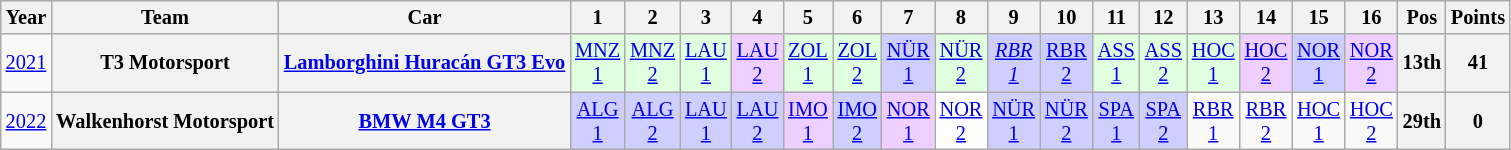<table class="wikitable" style="text-align:center; font-size:85%">
<tr>
<th>Year</th>
<th>Team</th>
<th>Car</th>
<th>1</th>
<th>2</th>
<th>3</th>
<th>4</th>
<th>5</th>
<th>6</th>
<th>7</th>
<th>8</th>
<th>9</th>
<th>10</th>
<th>11</th>
<th>12</th>
<th>13</th>
<th>14</th>
<th>15</th>
<th>16</th>
<th>Pos</th>
<th>Points</th>
</tr>
<tr>
<td><a href='#'>2021</a></td>
<th nowrap>T3 Motorsport</th>
<th nowrap><a href='#'>Lamborghini Huracán GT3 Evo</a></th>
<td style="background:#DFFFDF;"><a href='#'>MNZ<br>1</a><br></td>
<td style="background:#DFFFDF;"><a href='#'>MNZ<br>2</a><br></td>
<td style="background:#DFFFDF;"><a href='#'>LAU<br>1</a><br></td>
<td style="background:#EFCFFF;"><a href='#'>LAU<br>2</a><br></td>
<td style="background:#DFFFDF;"><a href='#'>ZOL<br>1</a><br></td>
<td style="background:#DFFFDF;"><a href='#'>ZOL<br>2</a><br></td>
<td style="background:#CFCFFF;"><a href='#'>NÜR<br>1</a><br></td>
<td style="background:#DFFFDF;"><a href='#'>NÜR<br>2</a><br></td>
<td style="background:#CFCFFF;"><em><a href='#'>RBR<br>1</a></em><br></td>
<td style="background:#CFCFFF;"><a href='#'>RBR<br>2</a><br></td>
<td style="background:#DFFFDF;"><a href='#'>ASS<br>1</a><br></td>
<td style="background:#DFFFDF;"><a href='#'>ASS<br>2</a><br></td>
<td style="background:#DFFFDF;"><a href='#'>HOC<br>1</a><br></td>
<td style="background:#EFCFFF;"><a href='#'>HOC<br>2</a><br></td>
<td style="background:#CFCFFF;"><a href='#'>NOR<br>1</a><br></td>
<td style="background:#EFCFFF;"><a href='#'>NOR<br>2</a><br></td>
<th>13th</th>
<th>41</th>
</tr>
<tr>
<td><a href='#'>2022</a></td>
<th nowrap>Walkenhorst Motorsport</th>
<th nowrap><a href='#'>BMW M4 GT3</a></th>
<td style="background:#CFCFFF;"><a href='#'>ALG<br>1</a><br></td>
<td style="background:#CFCFFF;"><a href='#'>ALG<br>2</a><br></td>
<td style="background:#CFCFFF;"><a href='#'>LAU<br>1</a><br></td>
<td style="background:#CFCFFF;"><a href='#'>LAU<br>2</a><br></td>
<td style="background:#EFCFFF;"><a href='#'>IMO<br>1</a><br></td>
<td style="background:#CFCFFF;"><a href='#'>IMO<br>2</a><br></td>
<td style="background:#EFCFFF;"><a href='#'>NOR<br>1</a><br></td>
<td style="background:#FFFFFF;"><a href='#'>NOR<br>2</a><br></td>
<td style="background:#CFCFFF;"><a href='#'>NÜR<br>1</a><br></td>
<td style="background:#CFCFFF;"><a href='#'>NÜR<br>2</a><br></td>
<td style="background:#CFCFFF;"><a href='#'>SPA<br>1</a><br></td>
<td style="background:#CFCFFF;"><a href='#'>SPA<br>2</a><br></td>
<td><a href='#'>RBR<br>1</a></td>
<td><a href='#'>RBR<br>2</a></td>
<td><a href='#'>HOC<br>1</a></td>
<td><a href='#'>HOC<br>2</a></td>
<th>29th</th>
<th>0</th>
</tr>
</table>
